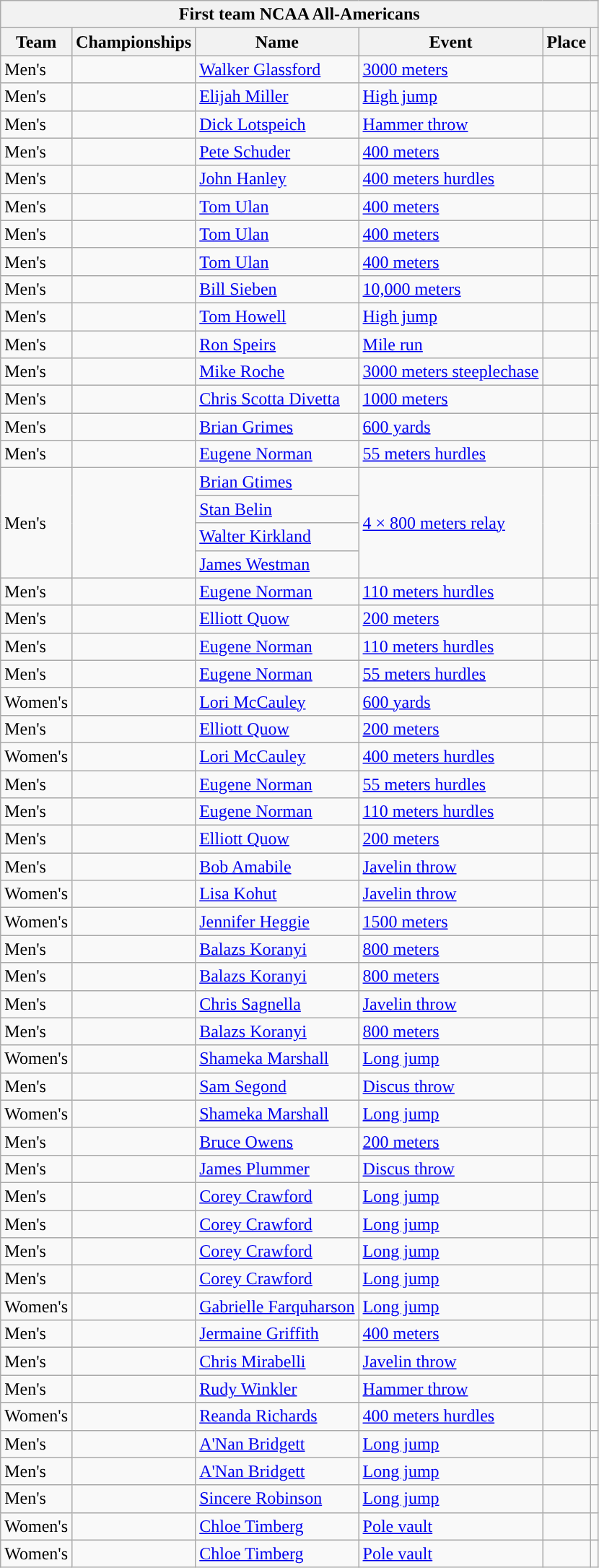<table class="wikitable sortable">
<tr>
<th colspan="6">First team NCAA All-Americans</th>
</tr>
<tr>
<th scope="col">Team</th>
<th scope="col">Championships</th>
<th scope="col">Name</th>
<th scope="col">Event</th>
<th scope="col">Place</th>
<th scope="col"></th>
</tr>
<tr>
<td>Men's</td>
<td></td>
<td><a href='#'>Walker Glassford</a></td>
<td><a href='#'>3000 meters</a></td>
<td></td>
<td></td>
</tr>
<tr>
<td>Men's</td>
<td></td>
<td><a href='#'>Elijah Miller</a></td>
<td><a href='#'>High jump</a></td>
<td></td>
<td></td>
</tr>
<tr>
<td>Men's</td>
<td></td>
<td><a href='#'>Dick Lotspeich</a></td>
<td><a href='#'>Hammer throw</a></td>
<td></td>
<td></td>
</tr>
<tr>
<td>Men's</td>
<td></td>
<td><a href='#'>Pete Schuder</a></td>
<td><a href='#'>400 meters</a></td>
<td></td>
<td></td>
</tr>
<tr>
<td>Men's</td>
<td></td>
<td><a href='#'>John Hanley</a></td>
<td><a href='#'>400 meters hurdles</a></td>
<td></td>
<td></td>
</tr>
<tr>
<td>Men's</td>
<td></td>
<td><a href='#'>Tom Ulan</a></td>
<td><a href='#'>400 meters</a></td>
<td></td>
<td></td>
</tr>
<tr>
<td>Men's</td>
<td></td>
<td><a href='#'>Tom Ulan</a></td>
<td><a href='#'>400 meters</a></td>
<td></td>
<td></td>
</tr>
<tr>
<td>Men's</td>
<td></td>
<td><a href='#'>Tom Ulan</a></td>
<td><a href='#'>400 meters</a></td>
<td></td>
<td></td>
</tr>
<tr>
<td>Men's</td>
<td></td>
<td><a href='#'>Bill Sieben</a></td>
<td><a href='#'>10,000 meters</a></td>
<td></td>
<td></td>
</tr>
<tr>
<td>Men's</td>
<td></td>
<td><a href='#'>Tom Howell</a></td>
<td><a href='#'>High jump</a></td>
<td></td>
<td></td>
</tr>
<tr>
<td>Men's</td>
<td></td>
<td><a href='#'>Ron Speirs</a></td>
<td><a href='#'>Mile run</a></td>
<td></td>
<td></td>
</tr>
<tr>
<td>Men's</td>
<td></td>
<td><a href='#'>Mike Roche</a></td>
<td><a href='#'>3000 meters steeplechase</a></td>
<td></td>
<td></td>
</tr>
<tr>
<td>Men's</td>
<td></td>
<td><a href='#'>Chris Scotta Divetta</a></td>
<td><a href='#'>1000 meters</a></td>
<td></td>
<td></td>
</tr>
<tr>
<td>Men's</td>
<td></td>
<td><a href='#'>Brian Grimes</a></td>
<td><a href='#'>600 yards</a></td>
<td></td>
<td></td>
</tr>
<tr>
<td>Men's</td>
<td></td>
<td><a href='#'>Eugene Norman</a></td>
<td><a href='#'>55 meters hurdles</a></td>
<td></td>
<td></td>
</tr>
<tr>
<td rowspan=4>Men's</td>
<td rowspan=4></td>
<td><a href='#'>Brian Gtimes</a></td>
<td rowspan=4><a href='#'>4 × 800 meters relay</a></td>
<td rowspan=4></td>
<td rowspan=4></td>
</tr>
<tr>
<td><a href='#'>Stan Belin</a></td>
</tr>
<tr>
<td><a href='#'>Walter Kirkland</a></td>
</tr>
<tr>
<td><a href='#'>James Westman</a></td>
</tr>
<tr>
<td>Men's</td>
<td></td>
<td><a href='#'>Eugene Norman</a></td>
<td><a href='#'>110 meters hurdles</a></td>
<td></td>
<td></td>
</tr>
<tr>
<td>Men's</td>
<td></td>
<td><a href='#'>Elliott Quow</a></td>
<td><a href='#'>200 meters</a></td>
<td></td>
<td></td>
</tr>
<tr>
<td>Men's</td>
<td></td>
<td><a href='#'>Eugene Norman</a></td>
<td><a href='#'>110 meters hurdles</a></td>
<td></td>
<td></td>
</tr>
<tr>
<td>Men's</td>
<td></td>
<td><a href='#'>Eugene Norman</a></td>
<td><a href='#'>55 meters hurdles</a></td>
<td></td>
<td></td>
</tr>
<tr>
<td>Women's</td>
<td></td>
<td><a href='#'>Lori McCauley</a></td>
<td><a href='#'>600 yards</a></td>
<td></td>
<td></td>
</tr>
<tr>
<td>Men's</td>
<td></td>
<td><a href='#'>Elliott Quow</a></td>
<td><a href='#'>200 meters</a></td>
<td></td>
<td></td>
</tr>
<tr>
<td>Women's</td>
<td></td>
<td><a href='#'>Lori McCauley</a></td>
<td><a href='#'>400 meters hurdles</a></td>
<td></td>
<td></td>
</tr>
<tr>
<td>Men's</td>
<td></td>
<td><a href='#'>Eugene Norman</a></td>
<td><a href='#'>55 meters hurdles</a></td>
<td></td>
<td></td>
</tr>
<tr>
<td>Men's</td>
<td></td>
<td><a href='#'>Eugene Norman</a></td>
<td><a href='#'>110 meters hurdles</a></td>
<td></td>
<td></td>
</tr>
<tr>
<td>Men's</td>
<td></td>
<td><a href='#'>Elliott Quow</a></td>
<td><a href='#'>200 meters</a></td>
<td></td>
<td></td>
</tr>
<tr>
<td>Men's</td>
<td></td>
<td><a href='#'>Bob Amabile</a></td>
<td><a href='#'>Javelin throw</a></td>
<td></td>
<td></td>
</tr>
<tr>
<td>Women's</td>
<td></td>
<td><a href='#'>Lisa Kohut</a></td>
<td><a href='#'>Javelin throw</a></td>
<td></td>
<td></td>
</tr>
<tr>
<td>Women's</td>
<td></td>
<td><a href='#'>Jennifer Heggie</a></td>
<td><a href='#'>1500 meters</a></td>
<td></td>
<td></td>
</tr>
<tr>
<td>Men's</td>
<td></td>
<td><a href='#'>Balazs Koranyi</a></td>
<td><a href='#'>800 meters</a></td>
<td></td>
<td></td>
</tr>
<tr>
<td>Men's</td>
<td></td>
<td><a href='#'>Balazs Koranyi</a></td>
<td><a href='#'>800 meters</a></td>
<td></td>
<td></td>
</tr>
<tr>
<td>Men's</td>
<td></td>
<td><a href='#'>Chris Sagnella</a></td>
<td><a href='#'>Javelin throw</a></td>
<td></td>
<td></td>
</tr>
<tr>
<td>Men's</td>
<td></td>
<td><a href='#'>Balazs Koranyi</a></td>
<td><a href='#'>800 meters</a></td>
<td></td>
<td></td>
</tr>
<tr>
<td>Women's</td>
<td></td>
<td><a href='#'>Shameka Marshall</a></td>
<td><a href='#'>Long jump</a></td>
<td></td>
<td></td>
</tr>
<tr>
<td>Men's</td>
<td></td>
<td><a href='#'>Sam Segond</a></td>
<td><a href='#'>Discus throw</a></td>
<td></td>
<td></td>
</tr>
<tr>
<td>Women's</td>
<td></td>
<td><a href='#'>Shameka Marshall</a></td>
<td><a href='#'>Long jump</a></td>
<td></td>
<td></td>
</tr>
<tr>
<td>Men's</td>
<td></td>
<td><a href='#'>Bruce Owens</a></td>
<td><a href='#'>200 meters</a></td>
<td></td>
<td></td>
</tr>
<tr>
<td>Men's</td>
<td></td>
<td><a href='#'>James Plummer</a></td>
<td><a href='#'>Discus throw</a></td>
<td></td>
<td></td>
</tr>
<tr>
<td>Men's</td>
<td></td>
<td><a href='#'>Corey Crawford</a></td>
<td><a href='#'>Long jump</a></td>
<td></td>
<td></td>
</tr>
<tr>
<td>Men's</td>
<td></td>
<td><a href='#'>Corey Crawford</a></td>
<td><a href='#'>Long jump</a></td>
<td></td>
<td></td>
</tr>
<tr>
<td>Men's</td>
<td></td>
<td><a href='#'>Corey Crawford</a></td>
<td><a href='#'>Long jump</a></td>
<td></td>
<td></td>
</tr>
<tr>
<td>Men's</td>
<td></td>
<td><a href='#'>Corey Crawford</a></td>
<td><a href='#'>Long jump</a></td>
<td></td>
<td></td>
</tr>
<tr>
<td>Women's</td>
<td></td>
<td><a href='#'>Gabrielle Farquharson</a></td>
<td><a href='#'>Long jump</a></td>
<td></td>
<td></td>
</tr>
<tr>
<td>Men's</td>
<td></td>
<td><a href='#'>Jermaine Griffith</a></td>
<td><a href='#'>400 meters</a></td>
<td></td>
<td></td>
</tr>
<tr>
<td>Men's</td>
<td></td>
<td><a href='#'>Chris Mirabelli</a></td>
<td><a href='#'>Javelin throw</a></td>
<td></td>
<td></td>
</tr>
<tr>
<td>Men's</td>
<td></td>
<td><a href='#'>Rudy Winkler</a></td>
<td><a href='#'>Hammer throw</a></td>
<td></td>
<td></td>
</tr>
<tr>
<td>Women's</td>
<td></td>
<td><a href='#'>Reanda Richards</a></td>
<td><a href='#'>400 meters hurdles</a></td>
<td></td>
<td></td>
</tr>
<tr>
<td>Men's</td>
<td></td>
<td><a href='#'>A'Nan Bridgett</a></td>
<td><a href='#'>Long jump</a></td>
<td></td>
<td></td>
</tr>
<tr>
<td>Men's</td>
<td></td>
<td><a href='#'>A'Nan Bridgett</a></td>
<td><a href='#'>Long jump</a></td>
<td></td>
<td></td>
</tr>
<tr>
<td>Men's</td>
<td></td>
<td><a href='#'>Sincere Robinson</a></td>
<td><a href='#'>Long jump</a></td>
<td></td>
<td></td>
</tr>
<tr>
<td>Women's</td>
<td></td>
<td><a href='#'>Chloe Timberg</a></td>
<td><a href='#'>Pole vault</a></td>
<td></td>
<td></td>
</tr>
<tr>
<td>Women's</td>
<td></td>
<td><a href='#'>Chloe Timberg</a></td>
<td><a href='#'>Pole vault</a></td>
<td></td>
<td></td>
</tr>
</table>
